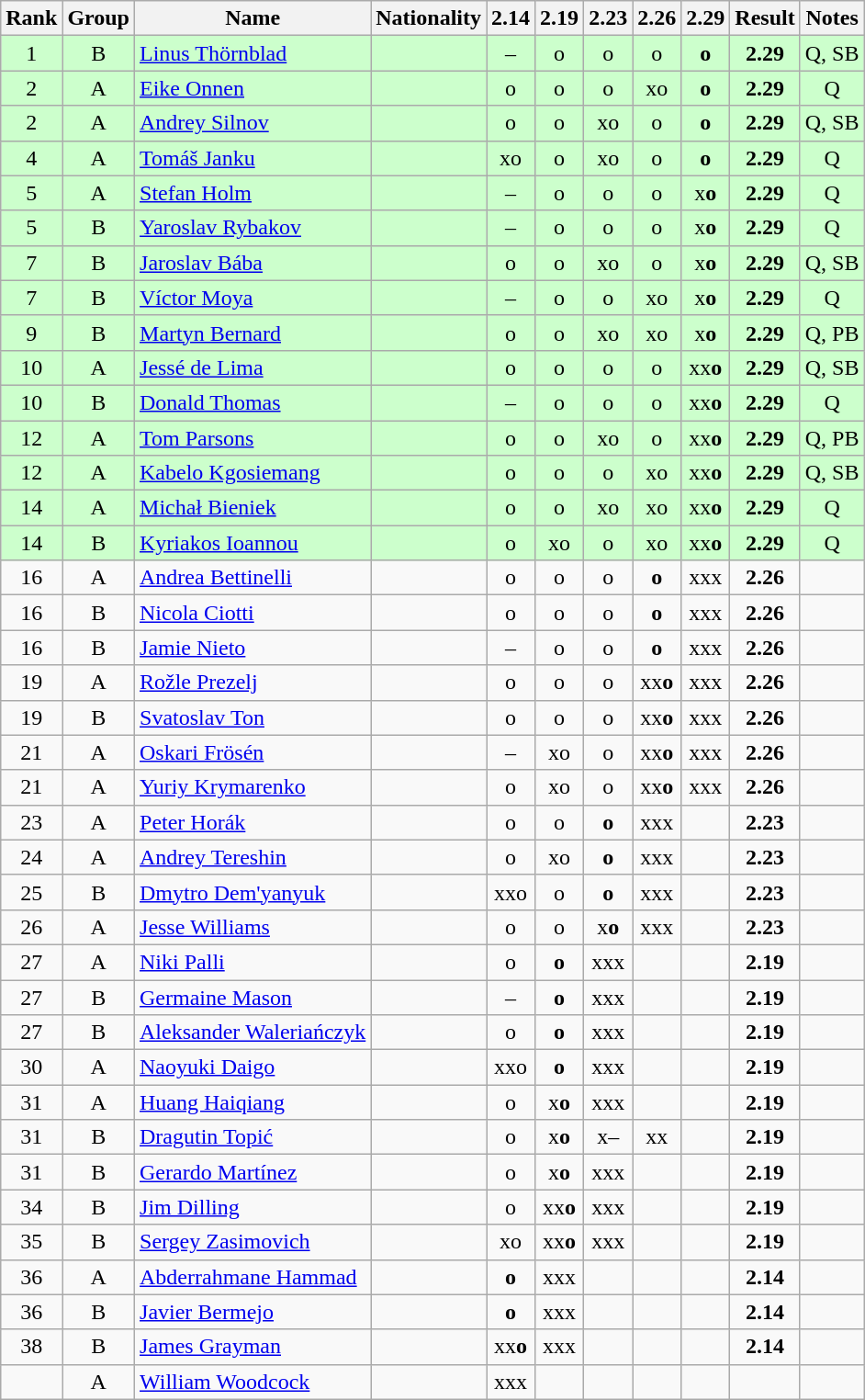<table class="wikitable sortable" style="text-align:center">
<tr>
<th>Rank</th>
<th>Group</th>
<th>Name</th>
<th>Nationality</th>
<th>2.14</th>
<th>2.19</th>
<th>2.23</th>
<th>2.26</th>
<th>2.29</th>
<th>Result</th>
<th>Notes</th>
</tr>
<tr bgcolor=ccffcc>
<td>1</td>
<td>B</td>
<td align=left><a href='#'>Linus Thörnblad</a></td>
<td align=left></td>
<td>–</td>
<td>o</td>
<td>o</td>
<td>o</td>
<td><strong>o</strong></td>
<td><strong>2.29</strong></td>
<td>Q, SB</td>
</tr>
<tr bgcolor=ccffcc>
<td>2</td>
<td>A</td>
<td align=left><a href='#'>Eike Onnen</a></td>
<td align=left></td>
<td>o</td>
<td>o</td>
<td>o</td>
<td>xo</td>
<td><strong>o</strong></td>
<td><strong>2.29</strong></td>
<td>Q</td>
</tr>
<tr bgcolor=ccffcc>
<td>2</td>
<td>A</td>
<td align=left><a href='#'>Andrey Silnov</a></td>
<td align=left></td>
<td>o</td>
<td>o</td>
<td>xo</td>
<td>o</td>
<td><strong>o</strong></td>
<td><strong>2.29</strong></td>
<td>Q, SB</td>
</tr>
<tr bgcolor=ccffcc>
<td>4</td>
<td>A</td>
<td align=left><a href='#'>Tomáš Janku</a></td>
<td align=left></td>
<td>xo</td>
<td>o</td>
<td>xo</td>
<td>o</td>
<td><strong>o</strong></td>
<td><strong>2.29</strong></td>
<td>Q</td>
</tr>
<tr bgcolor=ccffcc>
<td>5</td>
<td>A</td>
<td align=left><a href='#'>Stefan Holm</a></td>
<td align=left></td>
<td>–</td>
<td>o</td>
<td>o</td>
<td>o</td>
<td>x<strong>o</strong></td>
<td><strong>2.29</strong></td>
<td>Q</td>
</tr>
<tr bgcolor=ccffcc>
<td>5</td>
<td>B</td>
<td align=left><a href='#'>Yaroslav Rybakov</a></td>
<td align=left></td>
<td>–</td>
<td>o</td>
<td>o</td>
<td>o</td>
<td>x<strong>o</strong></td>
<td><strong>2.29</strong></td>
<td>Q</td>
</tr>
<tr bgcolor=ccffcc>
<td>7</td>
<td>B</td>
<td align=left><a href='#'>Jaroslav Bába</a></td>
<td align=left></td>
<td>o</td>
<td>o</td>
<td>xo</td>
<td>o</td>
<td>x<strong>o</strong></td>
<td><strong>2.29</strong></td>
<td>Q, SB</td>
</tr>
<tr bgcolor=ccffcc>
<td>7</td>
<td>B</td>
<td align=left><a href='#'>Víctor Moya</a></td>
<td align=left></td>
<td>–</td>
<td>o</td>
<td>o</td>
<td>xo</td>
<td>x<strong>o</strong></td>
<td><strong>2.29</strong></td>
<td>Q</td>
</tr>
<tr bgcolor=ccffcc>
<td>9</td>
<td>B</td>
<td align=left><a href='#'>Martyn Bernard</a></td>
<td align=left></td>
<td>o</td>
<td>o</td>
<td>xo</td>
<td>xo</td>
<td>x<strong>o</strong></td>
<td><strong>2.29</strong></td>
<td>Q, PB</td>
</tr>
<tr bgcolor=ccffcc>
<td>10</td>
<td>A</td>
<td align=left><a href='#'>Jessé de Lima</a></td>
<td align=left></td>
<td>o</td>
<td>o</td>
<td>o</td>
<td>o</td>
<td>xx<strong>o</strong></td>
<td><strong>2.29</strong></td>
<td>Q, SB</td>
</tr>
<tr bgcolor=ccffcc>
<td>10</td>
<td>B</td>
<td align=left><a href='#'>Donald Thomas</a></td>
<td align=left></td>
<td>–</td>
<td>o</td>
<td>o</td>
<td>o</td>
<td>xx<strong>o</strong></td>
<td><strong>2.29</strong></td>
<td>Q</td>
</tr>
<tr bgcolor=ccffcc>
<td>12</td>
<td>A</td>
<td align=left><a href='#'>Tom Parsons</a></td>
<td align=left></td>
<td>o</td>
<td>o</td>
<td>xo</td>
<td>o</td>
<td>xx<strong>o</strong></td>
<td><strong>2.29</strong></td>
<td>Q, PB</td>
</tr>
<tr bgcolor=ccffcc>
<td>12</td>
<td>A</td>
<td align=left><a href='#'>Kabelo Kgosiemang</a></td>
<td align=left></td>
<td>o</td>
<td>o</td>
<td>o</td>
<td>xo</td>
<td>xx<strong>o</strong></td>
<td><strong>2.29</strong></td>
<td>Q, SB</td>
</tr>
<tr bgcolor=ccffcc>
<td>14</td>
<td>A</td>
<td align=left><a href='#'>Michał Bieniek</a></td>
<td align=left></td>
<td>o</td>
<td>o</td>
<td>xo</td>
<td>xo</td>
<td>xx<strong>o</strong></td>
<td><strong>2.29</strong></td>
<td>Q</td>
</tr>
<tr bgcolor=ccffcc>
<td>14</td>
<td>B</td>
<td align=left><a href='#'>Kyriakos Ioannou</a></td>
<td align=left></td>
<td>o</td>
<td>xo</td>
<td>o</td>
<td>xo</td>
<td>xx<strong>o</strong></td>
<td><strong>2.29</strong></td>
<td>Q</td>
</tr>
<tr>
<td>16</td>
<td>A</td>
<td align=left><a href='#'>Andrea Bettinelli</a></td>
<td align=left></td>
<td>o</td>
<td>o</td>
<td>o</td>
<td><strong>o</strong></td>
<td>xxx</td>
<td><strong>2.26</strong></td>
<td></td>
</tr>
<tr>
<td>16</td>
<td>B</td>
<td align=left><a href='#'>Nicola Ciotti</a></td>
<td align=left></td>
<td>o</td>
<td>o</td>
<td>o</td>
<td><strong>o</strong></td>
<td>xxx</td>
<td><strong>2.26</strong></td>
<td></td>
</tr>
<tr>
<td>16</td>
<td>B</td>
<td align=left><a href='#'>Jamie Nieto</a></td>
<td align=left></td>
<td>–</td>
<td>o</td>
<td>o</td>
<td><strong>o</strong></td>
<td>xxx</td>
<td><strong>2.26</strong></td>
<td></td>
</tr>
<tr>
<td>19</td>
<td>A</td>
<td align=left><a href='#'>Rožle Prezelj</a></td>
<td align=left></td>
<td>o</td>
<td>o</td>
<td>o</td>
<td>xx<strong>o</strong></td>
<td>xxx</td>
<td><strong>2.26</strong></td>
<td></td>
</tr>
<tr>
<td>19</td>
<td>B</td>
<td align=left><a href='#'>Svatoslav Ton</a></td>
<td align=left></td>
<td>o</td>
<td>o</td>
<td>o</td>
<td>xx<strong>o</strong></td>
<td>xxx</td>
<td><strong>2.26</strong></td>
<td></td>
</tr>
<tr>
<td>21</td>
<td>A</td>
<td align=left><a href='#'>Oskari Frösén</a></td>
<td align=left></td>
<td>–</td>
<td>xo</td>
<td>o</td>
<td>xx<strong>o</strong></td>
<td>xxx</td>
<td><strong>2.26</strong></td>
<td></td>
</tr>
<tr>
<td>21</td>
<td>A</td>
<td align=left><a href='#'>Yuriy Krymarenko</a></td>
<td align=left></td>
<td>o</td>
<td>xo</td>
<td>o</td>
<td>xx<strong>o</strong></td>
<td>xxx</td>
<td><strong>2.26</strong></td>
<td></td>
</tr>
<tr>
<td>23</td>
<td>A</td>
<td align=left><a href='#'>Peter Horák</a></td>
<td align=left></td>
<td>o</td>
<td>o</td>
<td><strong>o</strong></td>
<td>xxx</td>
<td></td>
<td><strong>2.23</strong></td>
<td></td>
</tr>
<tr>
<td>24</td>
<td>A</td>
<td align=left><a href='#'>Andrey Tereshin</a></td>
<td align=left></td>
<td>o</td>
<td>xo</td>
<td><strong>o</strong></td>
<td>xxx</td>
<td></td>
<td><strong>2.23</strong></td>
<td></td>
</tr>
<tr>
<td>25</td>
<td>B</td>
<td align=left><a href='#'>Dmytro Dem'yanyuk</a></td>
<td align=left></td>
<td>xxo</td>
<td>o</td>
<td><strong>o</strong></td>
<td>xxx</td>
<td></td>
<td><strong>2.23</strong></td>
<td></td>
</tr>
<tr>
<td>26</td>
<td>A</td>
<td align=left><a href='#'>Jesse Williams</a></td>
<td align=left></td>
<td>o</td>
<td>o</td>
<td>x<strong>o</strong></td>
<td>xxx</td>
<td></td>
<td><strong>2.23</strong></td>
<td></td>
</tr>
<tr>
<td>27</td>
<td>A</td>
<td align=left><a href='#'>Niki Palli</a></td>
<td align=left></td>
<td>o</td>
<td><strong>o</strong></td>
<td>xxx</td>
<td></td>
<td></td>
<td><strong>2.19</strong></td>
<td></td>
</tr>
<tr>
<td>27</td>
<td>B</td>
<td align=left><a href='#'>Germaine Mason</a></td>
<td align=left></td>
<td>–</td>
<td><strong>o</strong></td>
<td>xxx</td>
<td></td>
<td></td>
<td><strong>2.19</strong></td>
<td></td>
</tr>
<tr>
<td>27</td>
<td>B</td>
<td align=left><a href='#'>Aleksander Waleriańczyk</a></td>
<td align=left></td>
<td>o</td>
<td><strong>o</strong></td>
<td>xxx</td>
<td></td>
<td></td>
<td><strong>2.19</strong></td>
<td></td>
</tr>
<tr>
<td>30</td>
<td>A</td>
<td align=left><a href='#'>Naoyuki Daigo</a></td>
<td align=left></td>
<td>xxo</td>
<td><strong>o</strong></td>
<td>xxx</td>
<td></td>
<td></td>
<td><strong>2.19</strong></td>
<td></td>
</tr>
<tr>
<td>31</td>
<td>A</td>
<td align=left><a href='#'>Huang Haiqiang</a></td>
<td align=left></td>
<td>o</td>
<td>x<strong>o</strong></td>
<td>xxx</td>
<td></td>
<td></td>
<td><strong>2.19</strong></td>
<td></td>
</tr>
<tr>
<td>31</td>
<td>B</td>
<td align=left><a href='#'>Dragutin Topić</a></td>
<td align=left></td>
<td>o</td>
<td>x<strong>o</strong></td>
<td>x–</td>
<td>xx</td>
<td></td>
<td><strong>2.19</strong></td>
<td></td>
</tr>
<tr>
<td>31</td>
<td>B</td>
<td align=left><a href='#'>Gerardo Martínez</a></td>
<td align=left></td>
<td>o</td>
<td>x<strong>o</strong></td>
<td>xxx</td>
<td></td>
<td></td>
<td><strong>2.19</strong></td>
<td></td>
</tr>
<tr>
<td>34</td>
<td>B</td>
<td align=left><a href='#'>Jim Dilling</a></td>
<td align=left></td>
<td>o</td>
<td>xx<strong>o</strong></td>
<td>xxx</td>
<td></td>
<td></td>
<td><strong>2.19</strong></td>
<td></td>
</tr>
<tr>
<td>35</td>
<td>B</td>
<td align=left><a href='#'>Sergey Zasimovich</a></td>
<td align=left></td>
<td>xo</td>
<td>xx<strong>o</strong></td>
<td>xxx</td>
<td></td>
<td></td>
<td><strong>2.19</strong></td>
<td></td>
</tr>
<tr>
<td>36</td>
<td>A</td>
<td align=left><a href='#'>Abderrahmane Hammad</a></td>
<td align=left></td>
<td><strong>o</strong></td>
<td>xxx</td>
<td></td>
<td></td>
<td></td>
<td><strong>2.14</strong></td>
<td></td>
</tr>
<tr>
<td>36</td>
<td>B</td>
<td align=left><a href='#'>Javier Bermejo</a></td>
<td align=left></td>
<td><strong>o</strong></td>
<td>xxx</td>
<td></td>
<td></td>
<td></td>
<td><strong>2.14</strong></td>
<td></td>
</tr>
<tr>
<td>38</td>
<td>B</td>
<td align=left><a href='#'>James Grayman</a></td>
<td align=left></td>
<td>xx<strong>o</strong></td>
<td>xxx</td>
<td></td>
<td></td>
<td></td>
<td><strong>2.14</strong></td>
<td></td>
</tr>
<tr>
<td></td>
<td>A</td>
<td align=left><a href='#'>William Woodcock</a></td>
<td align=left></td>
<td>xxx</td>
<td></td>
<td></td>
<td></td>
<td></td>
<td><strong></strong></td>
<td></td>
</tr>
</table>
